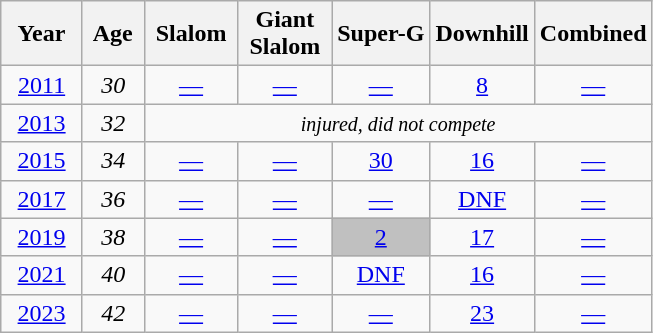<table class=wikitable style="text-align:center">
<tr>
<th>  Year  </th>
<th> Age </th>
<th> Slalom </th>
<th> Giant <br> Slalom </th>
<th>Super-G</th>
<th>Downhill</th>
<th>Combined</th>
</tr>
<tr>
<td><a href='#'>2011</a></td>
<td><em>30</em></td>
<td><a href='#'>—</a></td>
<td><a href='#'>—</a></td>
<td><a href='#'>—</a></td>
<td><a href='#'>8</a></td>
<td><a href='#'>—</a></td>
</tr>
<tr>
<td><a href='#'>2013</a></td>
<td><em>32</em></td>
<td colspan=5><small><em>injured, did not compete</em></small> </td>
</tr>
<tr>
<td><a href='#'>2015</a></td>
<td><em>34</em></td>
<td><a href='#'>—</a></td>
<td><a href='#'>—</a></td>
<td><a href='#'>30</a></td>
<td><a href='#'>16</a></td>
<td><a href='#'>—</a></td>
</tr>
<tr>
<td><a href='#'>2017</a></td>
<td><em>36</em></td>
<td><a href='#'>—</a></td>
<td><a href='#'>—</a></td>
<td><a href='#'>—</a></td>
<td><a href='#'>DNF</a></td>
<td><a href='#'>—</a></td>
</tr>
<tr>
<td><a href='#'>2019</a></td>
<td><em>38</em></td>
<td><a href='#'>—</a></td>
<td><a href='#'>—</a></td>
<td style="background:silver;"><a href='#'>2</a></td>
<td><a href='#'>17</a></td>
<td><a href='#'>—</a></td>
</tr>
<tr>
<td><a href='#'>2021</a></td>
<td><em>40</em></td>
<td><a href='#'>—</a></td>
<td><a href='#'>—</a></td>
<td><a href='#'>DNF</a></td>
<td><a href='#'>16</a></td>
<td><a href='#'>—</a></td>
</tr>
<tr>
<td><a href='#'>2023</a></td>
<td><em>42</em></td>
<td><a href='#'>—</a></td>
<td><a href='#'>—</a></td>
<td><a href='#'>—</a></td>
<td><a href='#'>23</a></td>
<td><a href='#'>—</a></td>
</tr>
</table>
